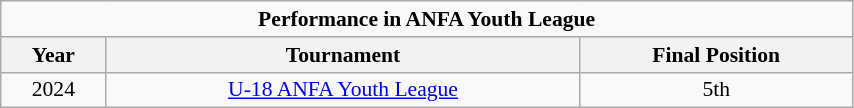<table class="wikitable sortable" style="text-align:center; font-size:90%; width:45%;">
<tr>
<td colspan="3"><strong>Performance in ANFA Youth League</strong></td>
</tr>
<tr>
<th style="text-align:center; width:"5%";">Year</th>
<th style="text-align:center; width:"20%";">Tournament</th>
<th style="text-align:center; width:"20%";">Final Position</th>
</tr>
<tr>
<td>2024</td>
<td><a href='#'>U-18 ANFA Youth League</a></td>
<td>5th</td>
</tr>
</table>
